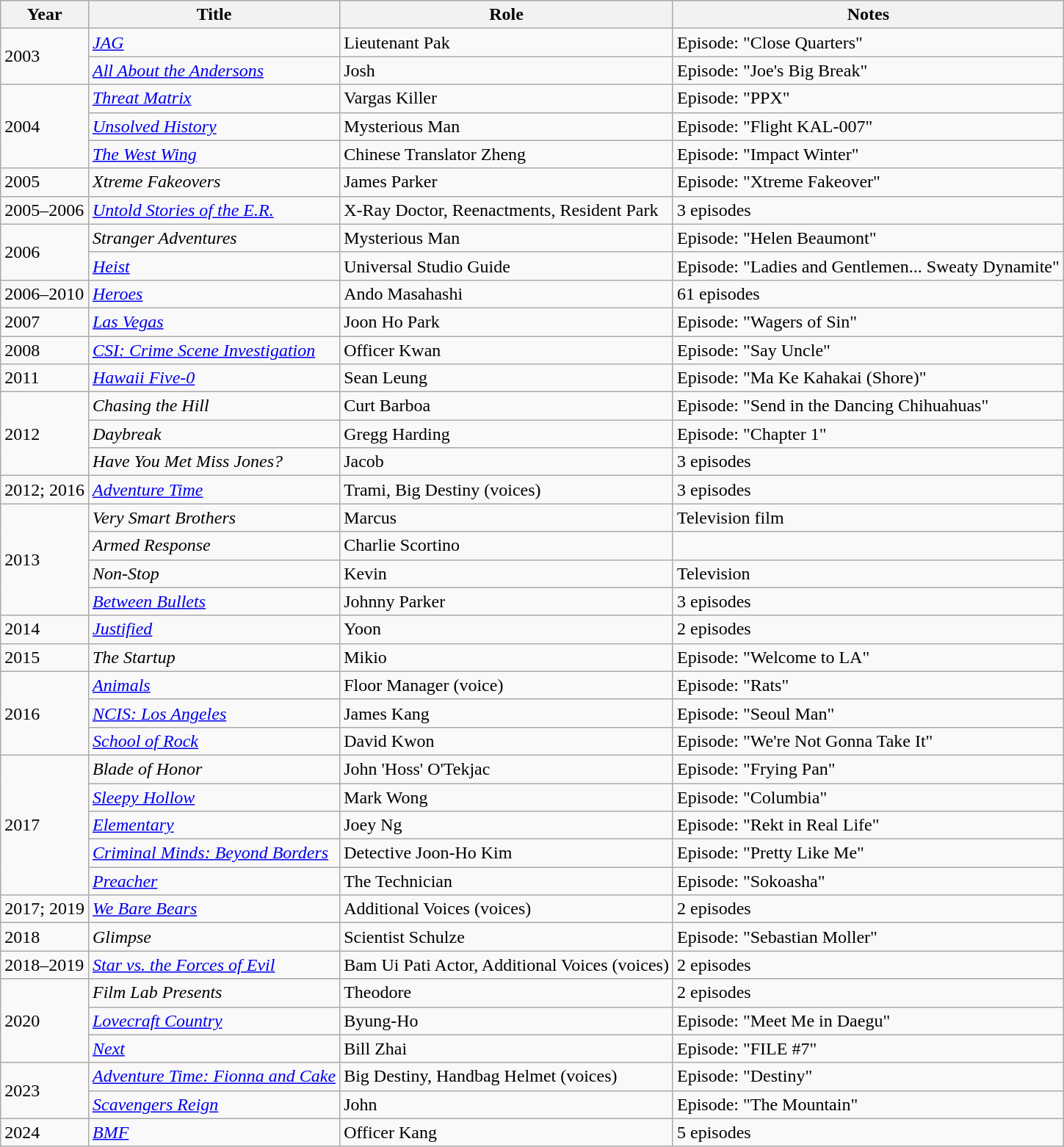<table class="wikitable sortable">
<tr>
<th>Year</th>
<th>Title</th>
<th>Role</th>
<th class="unsortable">Notes</th>
</tr>
<tr>
<td rowspan="2">2003</td>
<td><em><a href='#'>JAG</a></em></td>
<td>Lieutenant Pak</td>
<td>Episode: "Close Quarters"</td>
</tr>
<tr>
<td><em><a href='#'>All About the Andersons</a></em></td>
<td>Josh</td>
<td>Episode: "Joe's Big Break"</td>
</tr>
<tr>
<td rowspan="3">2004</td>
<td><em><a href='#'>Threat Matrix</a></em></td>
<td>Vargas Killer</td>
<td>Episode: "PPX"</td>
</tr>
<tr>
<td><em><a href='#'>Unsolved History</a></em></td>
<td>Mysterious Man</td>
<td>Episode: "Flight KAL-007"</td>
</tr>
<tr>
<td><em><a href='#'>The West Wing</a></em></td>
<td>Chinese Translator Zheng</td>
<td>Episode: "Impact Winter"</td>
</tr>
<tr>
<td>2005</td>
<td><em>Xtreme Fakeovers</em></td>
<td>James Parker</td>
<td>Episode: "Xtreme Fakeover"</td>
</tr>
<tr>
<td>2005–2006</td>
<td><em><a href='#'>Untold Stories of the E.R.</a></em></td>
<td>X-Ray Doctor, Reenactments, Resident Park</td>
<td>3 episodes</td>
</tr>
<tr>
<td rowspan="2">2006</td>
<td><em>Stranger Adventures</em></td>
<td>Mysterious Man</td>
<td>Episode: "Helen Beaumont"</td>
</tr>
<tr>
<td><em><a href='#'>Heist</a></em></td>
<td>Universal Studio Guide</td>
<td>Episode: "Ladies and Gentlemen... Sweaty Dynamite"</td>
</tr>
<tr>
<td>2006–2010</td>
<td><em><a href='#'>Heroes</a></em></td>
<td>Ando Masahashi</td>
<td>61 episodes</td>
</tr>
<tr>
<td>2007</td>
<td><em><a href='#'>Las Vegas</a></em></td>
<td>Joon Ho Park</td>
<td>Episode: "Wagers of Sin"</td>
</tr>
<tr>
<td>2008</td>
<td><em><a href='#'>CSI: Crime Scene Investigation</a></em></td>
<td>Officer Kwan</td>
<td>Episode: "Say Uncle"</td>
</tr>
<tr>
<td>2011</td>
<td><em><a href='#'>Hawaii Five-0</a></em></td>
<td>Sean Leung</td>
<td>Episode: "Ma Ke Kahakai (Shore)"</td>
</tr>
<tr>
<td rowspan="3">2012</td>
<td><em>Chasing the Hill</em></td>
<td>Curt Barboa</td>
<td>Episode: "Send in the Dancing Chihuahuas"</td>
</tr>
<tr>
<td><em>Daybreak</em></td>
<td>Gregg Harding</td>
<td>Episode: "Chapter 1"</td>
</tr>
<tr>
<td><em>Have You Met Miss Jones?</em></td>
<td>Jacob</td>
<td>3 episodes</td>
</tr>
<tr>
<td>2012; 2016</td>
<td><em><a href='#'>Adventure Time</a></em></td>
<td>Trami, Big Destiny (voices)</td>
<td>3 episodes</td>
</tr>
<tr>
<td rowspan="4">2013</td>
<td><em>Very Smart Brothers</em></td>
<td>Marcus</td>
<td>Television film</td>
</tr>
<tr>
<td><em>Armed Response</em></td>
<td>Charlie Scortino</td>
<td></td>
</tr>
<tr>
<td><em>Non-Stop</em></td>
<td>Kevin</td>
<td>Television</td>
</tr>
<tr>
<td><em><a href='#'>Between Bullets</a></em></td>
<td>Johnny Parker</td>
<td>3 episodes</td>
</tr>
<tr>
<td>2014</td>
<td><em><a href='#'>Justified</a></em></td>
<td>Yoon</td>
<td>2 episodes</td>
</tr>
<tr>
<td>2015</td>
<td><em>The Startup</em></td>
<td>Mikio</td>
<td>Episode: "Welcome to LA"</td>
</tr>
<tr>
<td rowspan="3">2016</td>
<td><em><a href='#'>Animals</a></em></td>
<td>Floor Manager (voice)</td>
<td>Episode: "Rats"</td>
</tr>
<tr>
<td><em><a href='#'>NCIS: Los Angeles</a></em></td>
<td>James Kang</td>
<td>Episode: "Seoul Man"</td>
</tr>
<tr>
<td><em><a href='#'>School of Rock</a></em></td>
<td>David Kwon</td>
<td>Episode: "We're Not Gonna Take It"</td>
</tr>
<tr>
<td rowspan="5">2017</td>
<td><em>Blade of Honor</em></td>
<td>John 'Hoss' O'Tekjac</td>
<td>Episode: "Frying Pan"</td>
</tr>
<tr>
<td><em><a href='#'>Sleepy Hollow</a></em></td>
<td>Mark Wong</td>
<td>Episode: "Columbia"</td>
</tr>
<tr>
<td><em><a href='#'>Elementary</a></em></td>
<td>Joey Ng</td>
<td>Episode: "Rekt in Real Life"</td>
</tr>
<tr>
<td><em><a href='#'>Criminal Minds: Beyond Borders</a></em></td>
<td>Detective Joon-Ho Kim</td>
<td>Episode: "Pretty Like Me"</td>
</tr>
<tr>
<td><em><a href='#'>Preacher</a></em></td>
<td>The Technician</td>
<td>Episode: "Sokoasha"</td>
</tr>
<tr>
<td>2017; 2019</td>
<td><em><a href='#'>We Bare Bears</a></em></td>
<td>Additional Voices (voices)</td>
<td>2 episodes</td>
</tr>
<tr>
<td>2018</td>
<td><em>Glimpse</em></td>
<td>Scientist Schulze</td>
<td>Episode: "Sebastian Moller"</td>
</tr>
<tr>
<td>2018–2019</td>
<td><em><a href='#'>Star vs. the Forces of Evil</a></em></td>
<td>Bam Ui Pati Actor, Additional Voices (voices)</td>
<td>2 episodes</td>
</tr>
<tr>
<td rowspan="3">2020</td>
<td><em>Film Lab Presents</em></td>
<td>Theodore</td>
<td>2 episodes</td>
</tr>
<tr>
<td><em><a href='#'>Lovecraft Country</a></em></td>
<td>Byung-Ho</td>
<td>Episode: "Meet Me in Daegu"</td>
</tr>
<tr>
<td><em><a href='#'>Next</a></em></td>
<td>Bill Zhai</td>
<td>Episode: "FILE #7"</td>
</tr>
<tr>
<td rowspan="2">2023</td>
<td><em><a href='#'>Adventure Time: Fionna and Cake</a></em></td>
<td>Big Destiny, Handbag Helmet (voices)</td>
<td>Episode: "Destiny"</td>
</tr>
<tr>
<td><em><a href='#'>Scavengers Reign</a></em></td>
<td>John</td>
<td>Episode: "The Mountain"</td>
</tr>
<tr>
<td>2024</td>
<td><em><a href='#'>BMF</a></em></td>
<td>Officer Kang</td>
<td>5 episodes</td>
</tr>
</table>
